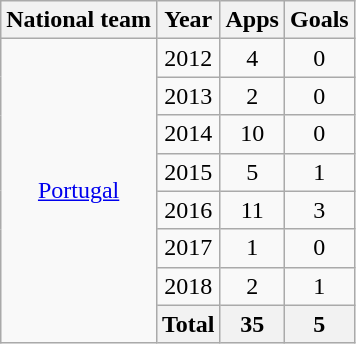<table class="wikitable" style="text-align:center">
<tr>
<th>National team</th>
<th>Year</th>
<th>Apps</th>
<th>Goals</th>
</tr>
<tr>
<td rowspan="8"><a href='#'>Portugal</a></td>
<td>2012</td>
<td>4</td>
<td>0</td>
</tr>
<tr>
<td>2013</td>
<td>2</td>
<td>0</td>
</tr>
<tr>
<td>2014</td>
<td>10</td>
<td>0</td>
</tr>
<tr>
<td>2015</td>
<td>5</td>
<td>1</td>
</tr>
<tr>
<td>2016</td>
<td>11</td>
<td>3</td>
</tr>
<tr>
<td>2017</td>
<td>1</td>
<td>0</td>
</tr>
<tr>
<td>2018</td>
<td>2</td>
<td>1</td>
</tr>
<tr>
<th>Total</th>
<th>35</th>
<th>5</th>
</tr>
</table>
